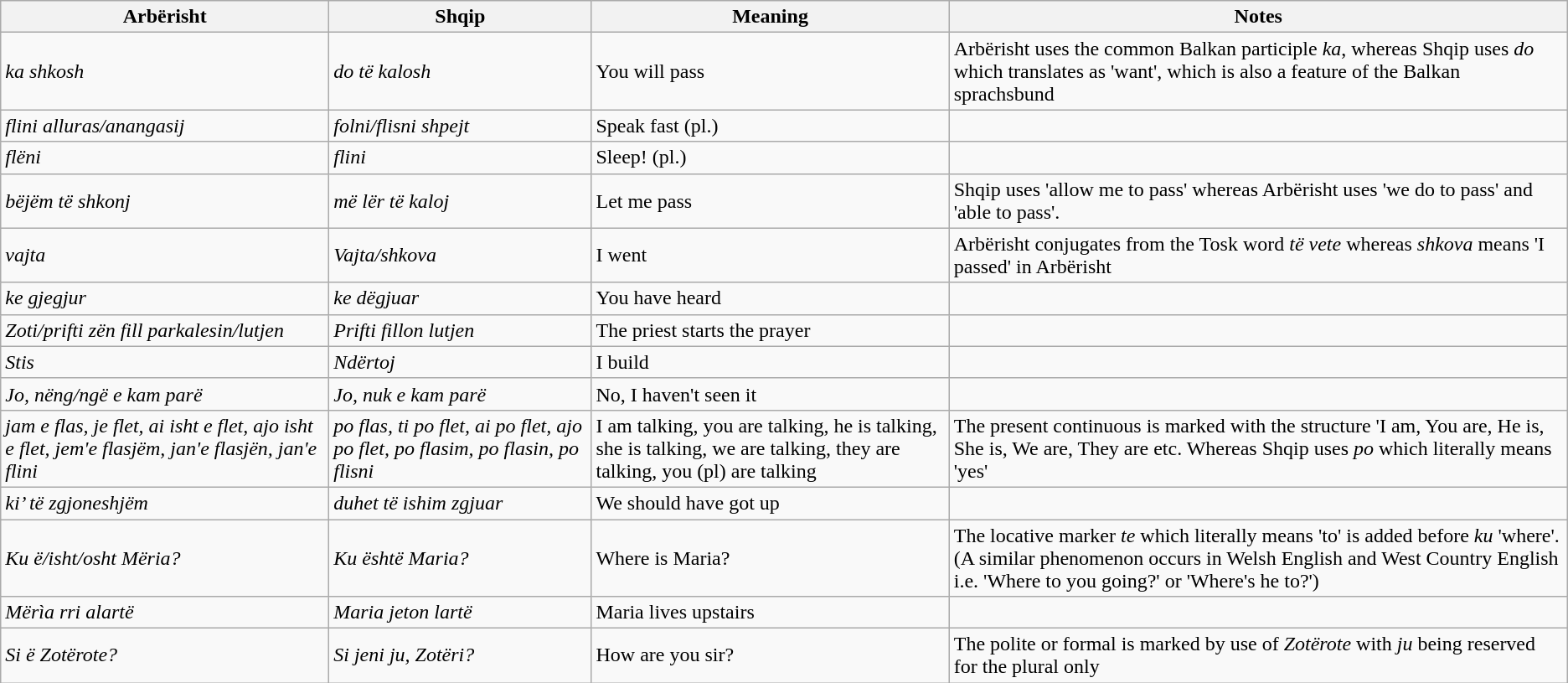<table class=wikitable>
<tr>
<th>Arbërisht</th>
<th>Shqip</th>
<th>Meaning</th>
<th>Notes</th>
</tr>
<tr>
<td><em>ka shkosh</em></td>
<td><em>do të kalosh</em></td>
<td>You will pass</td>
<td>Arbërisht uses the common Balkan participle <em>ka</em>, whereas Shqip uses <em>do</em> which translates as 'want', which is also a feature of the Balkan sprachsbund</td>
</tr>
<tr>
<td><em>flini alluras/anangasij</em></td>
<td><em>folni/flisni shpejt</em></td>
<td>Speak fast (pl.)</td>
<td></td>
</tr>
<tr>
<td><em>flëni</em></td>
<td><em>flini</em></td>
<td>Sleep! (pl.)</td>
<td></td>
</tr>
<tr>
<td><em>bëjëm të shkonj</em></td>
<td><em>më lër të kaloj</em></td>
<td>Let me pass</td>
<td>Shqip uses 'allow me to pass' whereas Arbërisht uses 'we do to pass' and 'able to pass'.</td>
</tr>
<tr>
<td><em>vajta</em></td>
<td><em>Vajta/shkova</em></td>
<td>I went</td>
<td>Arbërisht conjugates from the Tosk word <em>të vete</em> whereas <em>shkova</em> means 'I passed' in Arbërisht</td>
</tr>
<tr>
<td><em>ke gjegjur</em></td>
<td><em>ke dëgjuar</em></td>
<td>You have heard</td>
<td></td>
</tr>
<tr>
<td><em>Zoti/prifti zën fill parkalesin/lutjen</em></td>
<td><em>Prifti fillon lutjen</em></td>
<td>The priest starts the prayer</td>
<td></td>
</tr>
<tr>
<td><em>Stis</em></td>
<td><em>Ndërtoj</em></td>
<td>I build</td>
<td></td>
</tr>
<tr>
<td><em>Jo, nëng/ngë e kam parë</em></td>
<td><em>Jo, nuk e kam parë</em></td>
<td>No, I haven't seen it</td>
<td></td>
</tr>
<tr>
<td><em>jam e flas, je flet, ai isht e flet, ajo isht e flet, jem'e flasjëm, jan'e flasjën, jan'e flini </em></td>
<td><em>po flas, ti po flet, ai po flet, ajo po flet, po flasim, po flasin, po flisni</em></td>
<td>I am talking, you are talking, he is talking, she is talking, we are talking, they are talking, you (pl) are talking</td>
<td>The present continuous is marked with the structure 'I am, You are, He is, She is, We are, They are etc. Whereas Shqip uses <em>po</em> which literally means 'yes'</td>
</tr>
<tr>
<td><em>ki’ të zgjoneshjëm</em></td>
<td><em>duhet të ishim zgjuar</em></td>
<td>We should have got up</td>
<td></td>
</tr>
<tr>
<td><em>Ku ë/isht/osht Mëria?</em></td>
<td><em>Ku është Maria?</em></td>
<td>Where is Maria?</td>
<td>The locative marker <em>te</em> which literally means 'to' is added before <em>ku</em> 'where'. (A similar phenomenon occurs in Welsh English and West Country English i.e. 'Where to you going?' or 'Where's he to?')</td>
</tr>
<tr>
<td><em>Mërìa rri alartë</em></td>
<td><em>Maria jeton lartë</em></td>
<td>Maria lives upstairs</td>
<td></td>
</tr>
<tr>
<td><em>Si ë Zotërote?</em></td>
<td><em>Si jeni ju, Zotëri?</em></td>
<td>How are you sir?</td>
<td>The polite or formal is marked by use of <em>Zotërote</em> with <em>ju</em> being reserved for the plural only</td>
</tr>
</table>
